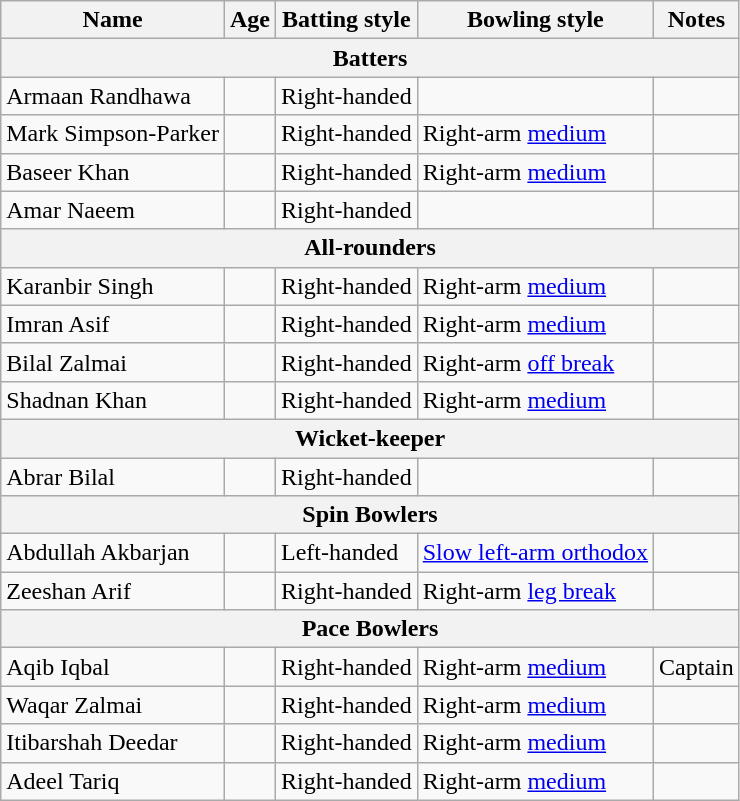<table class="wikitable">
<tr>
<th>Name</th>
<th>Age</th>
<th>Batting style</th>
<th>Bowling style</th>
<th>Notes</th>
</tr>
<tr>
<th colspan="5">Batters</th>
</tr>
<tr>
<td>Armaan Randhawa</td>
<td></td>
<td>Right-handed</td>
<td></td>
<td></td>
</tr>
<tr>
<td>Mark Simpson-Parker</td>
<td></td>
<td>Right-handed</td>
<td>Right-arm <a href='#'>medium</a></td>
<td></td>
</tr>
<tr>
<td>Baseer Khan</td>
<td></td>
<td>Right-handed</td>
<td>Right-arm <a href='#'>medium</a></td>
<td></td>
</tr>
<tr>
<td>Amar Naeem</td>
<td></td>
<td>Right-handed</td>
<td></td>
<td></td>
</tr>
<tr>
<th colspan="5">All-rounders</th>
</tr>
<tr>
<td>Karanbir Singh</td>
<td></td>
<td>Right-handed</td>
<td>Right-arm <a href='#'>medium</a></td>
<td></td>
</tr>
<tr>
<td>Imran Asif</td>
<td></td>
<td>Right-handed</td>
<td>Right-arm <a href='#'>medium</a></td>
<td></td>
</tr>
<tr>
<td>Bilal Zalmai</td>
<td></td>
<td>Right-handed</td>
<td>Right-arm <a href='#'>off break</a></td>
<td></td>
</tr>
<tr>
<td>Shadnan Khan</td>
<td></td>
<td>Right-handed</td>
<td>Right-arm <a href='#'>medium</a></td>
<td></td>
</tr>
<tr>
<th colspan="5">Wicket-keeper</th>
</tr>
<tr>
<td>Abrar Bilal</td>
<td></td>
<td>Right-handed</td>
<td></td>
<td></td>
</tr>
<tr>
<th colspan="5">Spin Bowlers</th>
</tr>
<tr>
<td>Abdullah Akbarjan</td>
<td></td>
<td>Left-handed</td>
<td><a href='#'>Slow left-arm orthodox</a></td>
<td></td>
</tr>
<tr>
<td>Zeeshan Arif</td>
<td></td>
<td>Right-handed</td>
<td>Right-arm <a href='#'>leg break</a></td>
<td></td>
</tr>
<tr>
<th colspan="5">Pace Bowlers</th>
</tr>
<tr>
<td>Aqib Iqbal</td>
<td></td>
<td>Right-handed</td>
<td>Right-arm <a href='#'>medium</a></td>
<td>Captain</td>
</tr>
<tr>
<td>Waqar Zalmai</td>
<td></td>
<td>Right-handed</td>
<td>Right-arm <a href='#'>medium</a></td>
<td></td>
</tr>
<tr>
<td>Itibarshah Deedar</td>
<td></td>
<td>Right-handed</td>
<td>Right-arm <a href='#'>medium</a></td>
<td></td>
</tr>
<tr>
<td>Adeel Tariq</td>
<td></td>
<td>Right-handed</td>
<td>Right-arm <a href='#'>medium</a></td>
<td></td>
</tr>
</table>
